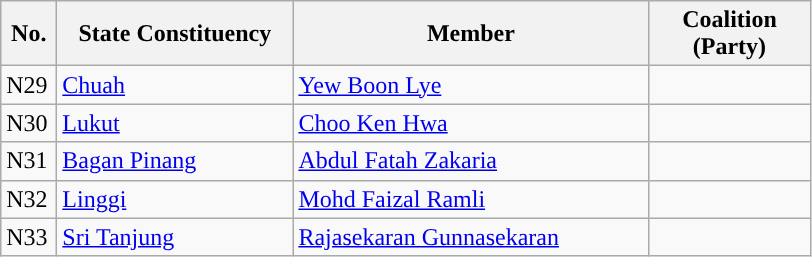<table class="wikitable">
<tr>
<th width="30">No.</th>
<th width="150">State Constituency</th>
<th width="230">Member</th>
<th width="100">Coalition (Party)</th>
</tr>
<tr>
<td>N29</td>
<td><a href='#'>Chuah</a></td>
<td><a href='#'>Yew Boon Lye</a></td>
<td></td>
</tr>
<tr>
<td>N30</td>
<td><a href='#'>Lukut</a></td>
<td><a href='#'>Choo Ken Hwa</a></td>
<td></td>
</tr>
<tr>
<td>N31</td>
<td><a href='#'>Bagan Pinang</a></td>
<td><a href='#'>Abdul Fatah Zakaria</a></td>
<td></td>
</tr>
<tr>
<td>N32</td>
<td><a href='#'>Linggi</a></td>
<td><a href='#'>Mohd Faizal Ramli</a></td>
<td></td>
</tr>
<tr>
<td>N33</td>
<td><a href='#'>Sri Tanjung</a></td>
<td><a href='#'>Rajasekaran Gunnasekaran</a></td>
<td></td>
</tr>
</table>
